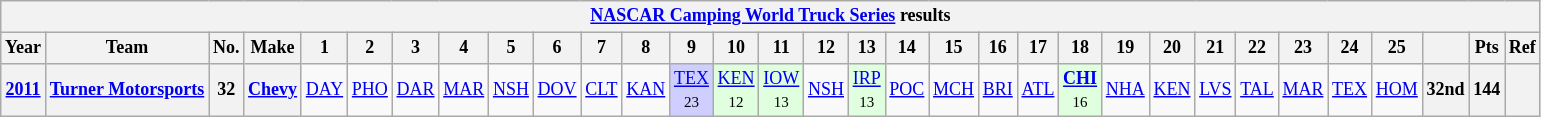<table class="wikitable" style="text-align:center; font-size:75%">
<tr>
<th colspan=45><a href='#'>NASCAR Camping World Truck Series</a> results</th>
</tr>
<tr>
<th>Year</th>
<th>Team</th>
<th>No.</th>
<th>Make</th>
<th>1</th>
<th>2</th>
<th>3</th>
<th>4</th>
<th>5</th>
<th>6</th>
<th>7</th>
<th>8</th>
<th>9</th>
<th>10</th>
<th>11</th>
<th>12</th>
<th>13</th>
<th>14</th>
<th>15</th>
<th>16</th>
<th>17</th>
<th>18</th>
<th>19</th>
<th>20</th>
<th>21</th>
<th>22</th>
<th>23</th>
<th>24</th>
<th>25</th>
<th></th>
<th>Pts</th>
<th>Ref</th>
</tr>
<tr>
<th><a href='#'>2011</a></th>
<th><a href='#'>Turner Motorsports</a></th>
<th>32</th>
<th><a href='#'>Chevy</a></th>
<td><a href='#'>DAY</a></td>
<td><a href='#'>PHO</a></td>
<td><a href='#'>DAR</a></td>
<td><a href='#'>MAR</a></td>
<td><a href='#'>NSH</a></td>
<td><a href='#'>DOV</a></td>
<td><a href='#'>CLT</a></td>
<td><a href='#'>KAN</a></td>
<td style="background:#CFCFFF;"><a href='#'>TEX</a><br><small>23</small></td>
<td style="background:#DFFFDF;"><a href='#'>KEN</a><br><small>12</small></td>
<td style="background:#DFFFDF;"><a href='#'>IOW</a><br><small>13</small></td>
<td><a href='#'>NSH</a></td>
<td style="background:#DFFFDF;"><a href='#'>IRP</a><br><small>13</small></td>
<td><a href='#'>POC</a></td>
<td><a href='#'>MCH</a></td>
<td><a href='#'>BRI</a></td>
<td><a href='#'>ATL</a></td>
<td style="background:#DFFFDF;"><strong><a href='#'>CHI</a></strong><br><small>16</small></td>
<td><a href='#'>NHA</a></td>
<td><a href='#'>KEN</a></td>
<td><a href='#'>LVS</a></td>
<td><a href='#'>TAL</a></td>
<td><a href='#'>MAR</a></td>
<td><a href='#'>TEX</a></td>
<td><a href='#'>HOM</a></td>
<th>32nd</th>
<th>144</th>
<th></th>
</tr>
</table>
